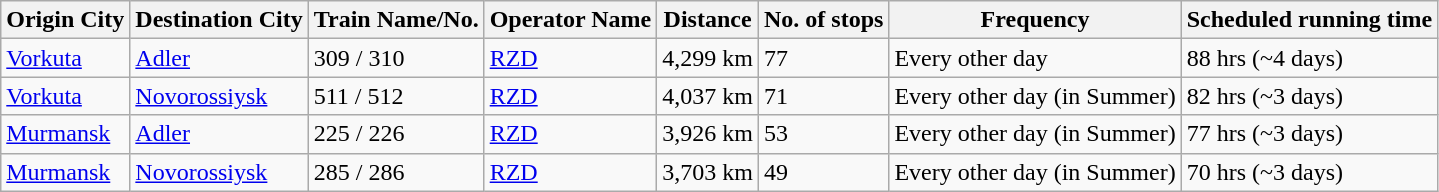<table class="wikitable sortable" width= align=>
<tr>
<th>Origin City</th>
<th>Destination City</th>
<th>Train Name/No.</th>
<th>Operator Name</th>
<th>Distance</th>
<th>No. of stops</th>
<th>Frequency</th>
<th data-sort-type="number">Scheduled running time</th>
</tr>
<tr>
<td><a href='#'>Vorkuta</a></td>
<td><a href='#'>Adler</a></td>
<td>309 / 310</td>
<td><a href='#'>RZD</a></td>
<td>4,299 km</td>
<td>77</td>
<td>Every other day</td>
<td>88 hrs (~4 days)</td>
</tr>
<tr>
<td><a href='#'>Vorkuta</a></td>
<td><a href='#'>Novorossiysk</a></td>
<td>511 / 512</td>
<td><a href='#'>RZD</a></td>
<td>4,037 km</td>
<td>71</td>
<td>Every other day (in Summer)</td>
<td>82 hrs (~3 days)</td>
</tr>
<tr>
<td><a href='#'>Murmansk</a></td>
<td><a href='#'>Adler</a></td>
<td>225 / 226</td>
<td><a href='#'>RZD</a></td>
<td>3,926 km</td>
<td>53</td>
<td>Every other day (in Summer)</td>
<td>77 hrs (~3 days)</td>
</tr>
<tr>
<td><a href='#'>Murmansk</a></td>
<td><a href='#'>Novorossiysk</a></td>
<td>285 / 286</td>
<td><a href='#'>RZD</a></td>
<td>3,703 km</td>
<td>49</td>
<td>Every other day (in Summer)</td>
<td>70 hrs (~3 days)</td>
</tr>
</table>
